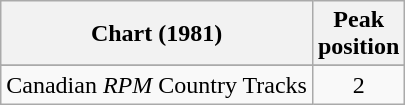<table class="wikitable sortable">
<tr>
<th align="left">Chart (1981)</th>
<th align="center">Peak<br>position</th>
</tr>
<tr>
</tr>
<tr>
<td align="left">Canadian <em>RPM</em> Country Tracks</td>
<td align="center">2</td>
</tr>
</table>
